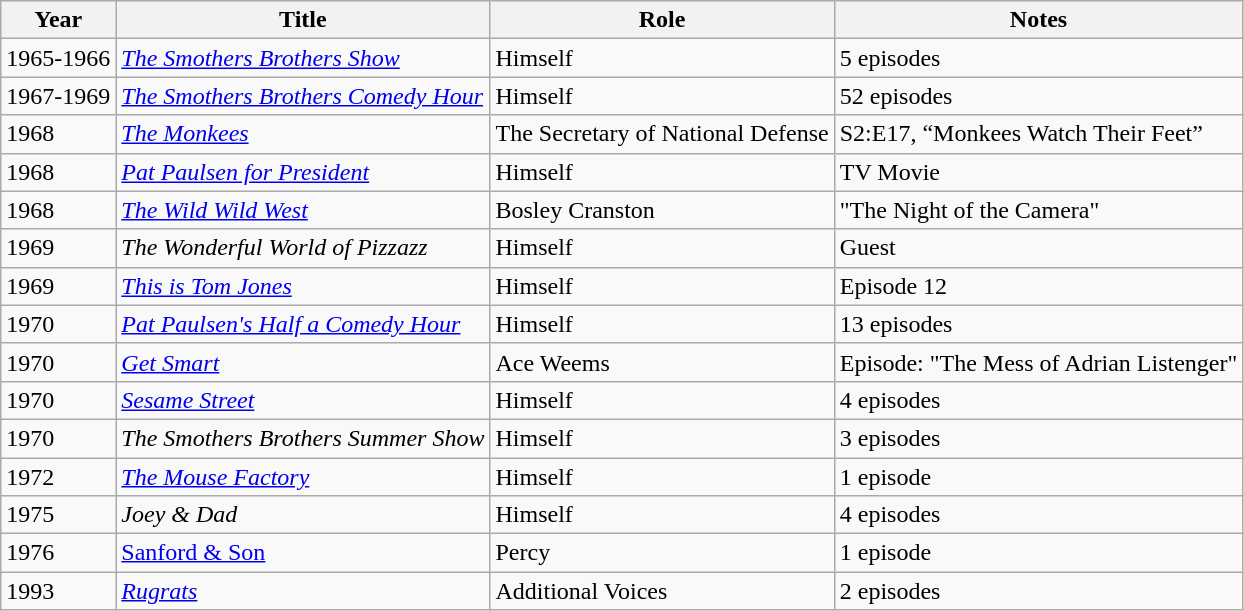<table class="wikitable sortable">
<tr>
<th>Year</th>
<th>Title</th>
<th>Role</th>
<th class="unsortable">Notes</th>
</tr>
<tr>
<td>1965-1966</td>
<td><em><a href='#'>The Smothers Brothers Show</a></em></td>
<td>Himself</td>
<td>5 episodes</td>
</tr>
<tr>
<td>1967-1969</td>
<td><em><a href='#'>The Smothers Brothers Comedy Hour</a></em></td>
<td>Himself</td>
<td>52 episodes</td>
</tr>
<tr>
<td>1968</td>
<td><em><a href='#'>The Monkees</a></em></td>
<td>The Secretary of National Defense</td>
<td>S2:E17, “Monkees Watch Their Feet”</td>
</tr>
<tr>
<td>1968</td>
<td><em><a href='#'>Pat Paulsen for President</a></em></td>
<td>Himself</td>
<td>TV Movie</td>
</tr>
<tr>
<td>1968</td>
<td><em><a href='#'>The Wild Wild West</a></em></td>
<td>Bosley Cranston</td>
<td>"The Night of the Camera"</td>
</tr>
<tr>
<td>1969</td>
<td><em>The Wonderful World of Pizzazz</em></td>
<td>Himself</td>
<td>Guest</td>
</tr>
<tr>
<td>1969</td>
<td><em><a href='#'>This is Tom Jones</a></em></td>
<td>Himself</td>
<td>Episode 12</td>
</tr>
<tr>
<td>1970</td>
<td><em><a href='#'>Pat Paulsen's Half a Comedy Hour</a></em></td>
<td>Himself</td>
<td>13 episodes</td>
</tr>
<tr>
<td>1970</td>
<td><em><a href='#'>Get Smart</a></em></td>
<td>Ace Weems</td>
<td>Episode: "The Mess of Adrian Listenger"</td>
</tr>
<tr>
<td>1970</td>
<td><em><a href='#'>Sesame Street</a></em></td>
<td>Himself</td>
<td>4 episodes</td>
</tr>
<tr>
<td>1970</td>
<td><em>The Smothers Brothers Summer Show</em></td>
<td>Himself</td>
<td>3 episodes</td>
</tr>
<tr>
<td>1972</td>
<td><em><a href='#'>The Mouse Factory</a></em></td>
<td>Himself</td>
<td>1 episode</td>
</tr>
<tr>
<td>1975</td>
<td><em>Joey & Dad</em></td>
<td>Himself</td>
<td>4 episodes</td>
</tr>
<tr>
<td>1976</td>
<td><a href='#'>Sanford & Son</a></td>
<td>Percy</td>
<td>1 episode</td>
</tr>
<tr>
<td>1993</td>
<td><em><a href='#'>Rugrats</a></em></td>
<td>Additional Voices</td>
<td>2 episodes</td>
</tr>
</table>
